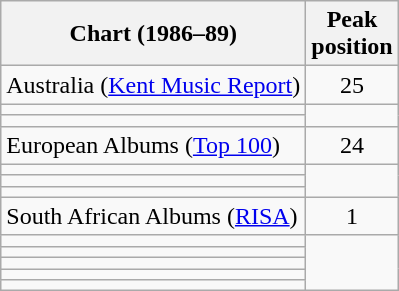<table class="wikitable sortable">
<tr>
<th>Chart (1986–89)</th>
<th>Peak<br>position</th>
</tr>
<tr>
<td>Australia (<a href='#'>Kent Music Report</a>)</td>
<td align="center">25</td>
</tr>
<tr>
<td></td>
</tr>
<tr>
<td></td>
</tr>
<tr>
<td>European Albums (<a href='#'>Top 100</a>)</td>
<td style="text-align:center;">24</td>
</tr>
<tr>
<td></td>
</tr>
<tr>
<td></td>
</tr>
<tr>
<td></td>
</tr>
<tr>
<td align="left">South African Albums (<a href='#'>RISA</a>)</td>
<td align="center">1</td>
</tr>
<tr>
<td></td>
</tr>
<tr>
<td></td>
</tr>
<tr>
<td></td>
</tr>
<tr>
<td></td>
</tr>
<tr>
<td></td>
</tr>
</table>
